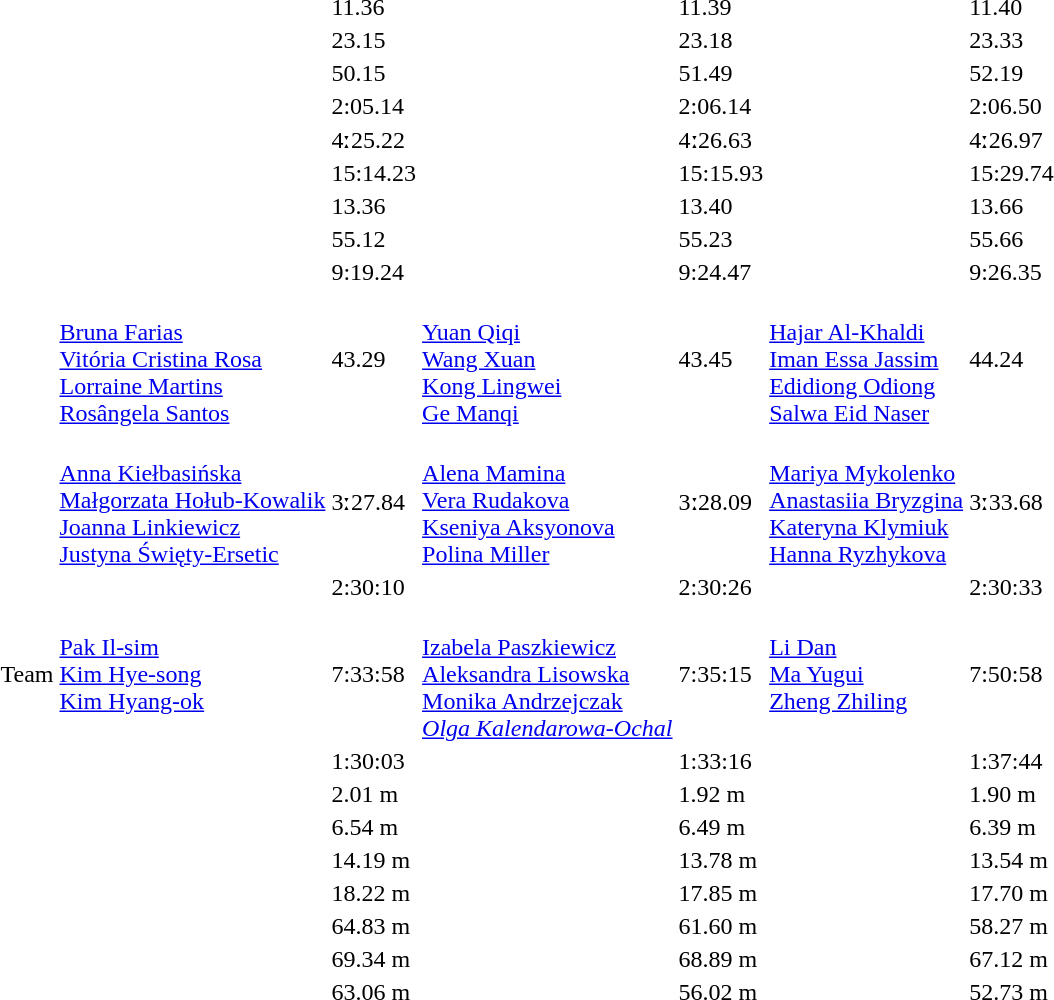<table>
<tr>
<td></td>
<td></td>
<td>11.36</td>
<td></td>
<td>11.39</td>
<td></td>
<td>11.40</td>
</tr>
<tr>
<td></td>
<td></td>
<td>23.15</td>
<td></td>
<td>23.18</td>
<td></td>
<td>23.33</td>
</tr>
<tr>
<td></td>
<td></td>
<td>50.15 </td>
<td></td>
<td>51.49</td>
<td></td>
<td>52.19</td>
</tr>
<tr>
<td></td>
<td></td>
<td>2:05.14</td>
<td></td>
<td>2:06.14</td>
<td></td>
<td>2:06.50</td>
</tr>
<tr>
<td></td>
<td></td>
<td>4ː25.22</td>
<td></td>
<td>4ː26.63</td>
<td></td>
<td>4ː26.97</td>
</tr>
<tr>
<td></td>
<td></td>
<td>15:14.23</td>
<td></td>
<td>15:15.93</td>
<td></td>
<td>15:29.74</td>
</tr>
<tr>
<td></td>
<td></td>
<td>13.36</td>
<td></td>
<td>13.40</td>
<td></td>
<td>13.66</td>
</tr>
<tr>
<td></td>
<td></td>
<td>55.12 </td>
<td></td>
<td>55.23</td>
<td></td>
<td>55.66</td>
</tr>
<tr>
<td></td>
<td></td>
<td>9:19.24 </td>
<td></td>
<td>9:24.47</td>
<td></td>
<td>9:26.35</td>
</tr>
<tr>
<td></td>
<td><br><a href='#'>Bruna Farias</a><br><a href='#'>Vitória Cristina Rosa</a><br><a href='#'>Lorraine Martins</a><br><a href='#'>Rosângela Santos</a></td>
<td>43.29 </td>
<td><br><a href='#'>Yuan Qiqi</a><br><a href='#'>Wang Xuan</a><br><a href='#'>Kong Lingwei</a><br><a href='#'>Ge Manqi</a></td>
<td>43.45</td>
<td><br><a href='#'>Hajar Al-Khaldi</a><br><a href='#'>Iman Essa Jassim</a><br><a href='#'>Edidiong Odiong</a><br><a href='#'>Salwa Eid Naser</a></td>
<td>44.24</td>
</tr>
<tr>
<td></td>
<td><br><a href='#'>Anna Kiełbasińska</a><br><a href='#'>Małgorzata Hołub-Kowalik</a><br><a href='#'>Joanna Linkiewicz</a><br><a href='#'>Justyna Święty-Ersetic</a></td>
<td>3ː27.84 </td>
<td><br><a href='#'>Alena Mamina</a><br><a href='#'>Vera Rudakova</a><br><a href='#'>Kseniya Aksyonova</a><br><a href='#'>Polina Miller</a></td>
<td>3ː28.09</td>
<td><br><a href='#'>Mariya Mykolenko</a><br><a href='#'>Anastasiia Bryzgina</a><br><a href='#'>Kateryna Klymiuk</a><br><a href='#'>Hanna Ryzhykova</a></td>
<td>3ː33.68</td>
</tr>
<tr>
<td></td>
<td></td>
<td>2:30:10</td>
<td></td>
<td>2:30:26</td>
<td></td>
<td>2:30:33</td>
</tr>
<tr>
<td>Team </td>
<td valign=top><br><a href='#'>Pak Il-sim</a><br><a href='#'>Kim Hye-song</a><br><a href='#'>Kim Hyang-ok</a></td>
<td>7:33:58</td>
<td><br><a href='#'>Izabela Paszkiewicz</a><br><a href='#'>Aleksandra Lisowska</a><br><a href='#'>Monika Andrzejczak</a><br><em><a href='#'>Olga Kalendarowa-Ochal</a></em></td>
<td>7:35:15</td>
<td valign=top><br><a href='#'>Li Dan</a><br><a href='#'>Ma Yugui</a><br><a href='#'>Zheng Zhiling</a></td>
<td>7:50:58</td>
</tr>
<tr>
<td></td>
<td></td>
<td>1:30:03 </td>
<td></td>
<td>1:33:16</td>
<td></td>
<td>1:37:44</td>
</tr>
<tr>
<td></td>
<td></td>
<td>2.01 m </td>
<td></td>
<td>1.92 m</td>
<td></td>
<td>1.90 m</td>
</tr>
<tr>
<td></td>
<td></td>
<td>6.54 m</td>
<td></td>
<td>6.49 m</td>
<td></td>
<td>6.39 m</td>
</tr>
<tr>
<td></td>
<td></td>
<td>14.19 m</td>
<td></td>
<td>13.78 m</td>
<td></td>
<td>13.54 m</td>
</tr>
<tr>
<td></td>
<td></td>
<td>18.22 m</td>
<td></td>
<td>17.85 m</td>
<td></td>
<td>17.70 m</td>
</tr>
<tr>
<td></td>
<td></td>
<td>64.83 m </td>
<td></td>
<td>61.60 m</td>
<td></td>
<td>58.27 m</td>
</tr>
<tr>
<td></td>
<td></td>
<td>69.34 m</td>
<td></td>
<td>68.89 m</td>
<td></td>
<td>67.12 m</td>
</tr>
<tr>
<td></td>
<td></td>
<td>63.06 m </td>
<td></td>
<td>56.02 m</td>
<td></td>
<td>52.73 m</td>
</tr>
</table>
